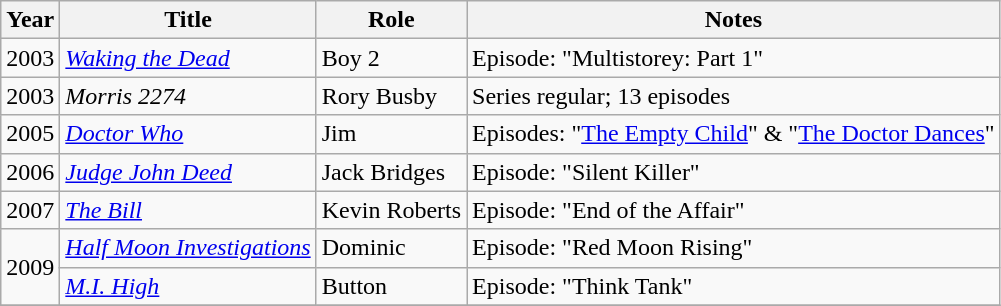<table class="wikitable">
<tr>
<th>Year</th>
<th>Title</th>
<th>Role</th>
<th>Notes</th>
</tr>
<tr>
<td>2003</td>
<td><em><a href='#'>Waking the Dead</a></em></td>
<td>Boy 2</td>
<td>Episode: "Multistorey: Part 1"</td>
</tr>
<tr>
<td>2003</td>
<td><em>Morris 2274</em></td>
<td>Rory Busby</td>
<td>Series regular; 13 episodes</td>
</tr>
<tr>
<td>2005</td>
<td><em><a href='#'>Doctor Who</a></em></td>
<td>Jim</td>
<td>Episodes: "<a href='#'>The Empty Child</a>" & "<a href='#'>The Doctor Dances</a>"</td>
</tr>
<tr>
<td>2006</td>
<td><em><a href='#'>Judge John Deed</a></em></td>
<td>Jack Bridges</td>
<td>Episode: "Silent Killer"</td>
</tr>
<tr>
<td>2007</td>
<td><em><a href='#'>The Bill</a></em></td>
<td>Kevin Roberts</td>
<td>Episode: "End of the Affair"</td>
</tr>
<tr>
<td rowspan="2">2009</td>
<td><em><a href='#'>Half Moon Investigations</a></em></td>
<td>Dominic</td>
<td>Episode: "Red Moon Rising"</td>
</tr>
<tr>
<td><em><a href='#'>M.I. High</a></em></td>
<td>Button</td>
<td>Episode: "Think Tank"</td>
</tr>
<tr>
</tr>
</table>
